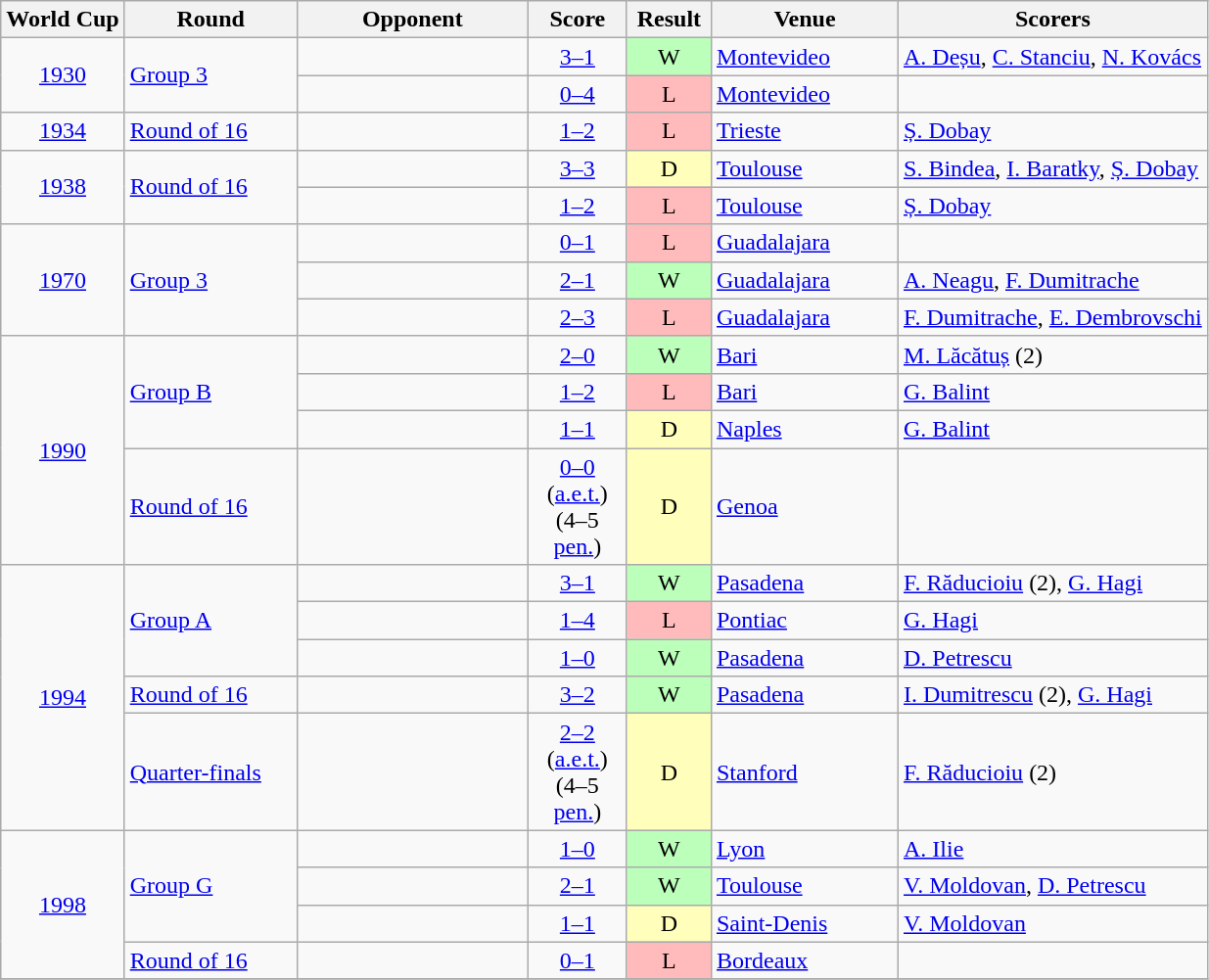<table class="wikitable sortable" style="text-align:left;">
<tr>
<th>World Cup</th>
<th width=110>Round</th>
<th width=150>Opponent</th>
<th width=60>Score</th>
<th width=50>Result</th>
<th width=120>Venue</th>
<th>Scorers</th>
</tr>
<tr>
<td rowspan="2" align=center><a href='#'>1930</a></td>
<td rowspan="2"><a href='#'>Group 3</a></td>
<td></td>
<td align=center><a href='#'>3–1</a></td>
<td align=center bgcolor="#bbffbb">W</td>
<td><a href='#'>Montevideo</a></td>
<td><a href='#'>A. Deșu</a>, <a href='#'>C. Stanciu</a>, <a href='#'>N. Kovács</a></td>
</tr>
<tr>
<td></td>
<td align=center><a href='#'>0–4</a></td>
<td align=center bgcolor="#ffbbbb">L</td>
<td><a href='#'>Montevideo</a></td>
<td></td>
</tr>
<tr>
<td rowspan="1" align=center><a href='#'>1934</a></td>
<td rowspan="1"><a href='#'>Round of 16</a></td>
<td></td>
<td align=center><a href='#'>1–2</a></td>
<td align=center bgcolor="#ffbbbb">L</td>
<td><a href='#'>Trieste</a></td>
<td><a href='#'>Ș. Dobay</a></td>
</tr>
<tr>
<td rowspan="2" align=center><a href='#'>1938</a></td>
<td rowspan="2"><a href='#'>Round of 16</a></td>
<td></td>
<td align=center><a href='#'>3–3</a></td>
<td align=center bgcolor="#ffffbb">D</td>
<td><a href='#'>Toulouse</a></td>
<td><a href='#'>S. Bindea</a>, <a href='#'>I. Baratky</a>, <a href='#'>Ș. Dobay</a></td>
</tr>
<tr>
<td></td>
<td align=center><a href='#'>1–2</a></td>
<td align=center bgcolor="#ffbbbb">L</td>
<td><a href='#'>Toulouse</a></td>
<td><a href='#'>Ș. Dobay</a></td>
</tr>
<tr>
<td rowspan="3" align=center><a href='#'>1970</a></td>
<td rowspan="3"><a href='#'>Group 3</a></td>
<td></td>
<td align=center><a href='#'>0–1</a></td>
<td align=center bgcolor="#ffbbbb">L</td>
<td><a href='#'>Guadalajara</a></td>
<td></td>
</tr>
<tr>
<td></td>
<td align=center><a href='#'>2–1</a></td>
<td align=center bgcolor="#bbffbb">W</td>
<td><a href='#'>Guadalajara</a></td>
<td><a href='#'>A. Neagu</a>, <a href='#'>F. Dumitrache</a></td>
</tr>
<tr>
<td></td>
<td align=center><a href='#'>2–3</a></td>
<td align=center bgcolor="#ffbbbb">L</td>
<td><a href='#'>Guadalajara</a></td>
<td><a href='#'>F. Dumitrache</a>, <a href='#'>E. Dembrovschi</a></td>
</tr>
<tr>
<td rowspan="4" align=center><a href='#'>1990</a></td>
<td rowspan="3"><a href='#'>Group B</a></td>
<td></td>
<td align=center><a href='#'>2–0</a></td>
<td align=center bgcolor="#bbffbb">W</td>
<td><a href='#'>Bari</a></td>
<td><a href='#'>M. Lăcătuș</a> (2)</td>
</tr>
<tr>
<td></td>
<td align=center><a href='#'>1–2</a></td>
<td align=center bgcolor="#ffbbbb">L</td>
<td><a href='#'>Bari</a></td>
<td><a href='#'>G. Balint</a></td>
</tr>
<tr>
<td></td>
<td align=center><a href='#'>1–1</a></td>
<td align=center bgcolor="#ffffbb">D</td>
<td><a href='#'>Naples</a></td>
<td><a href='#'>G. Balint</a></td>
</tr>
<tr>
<td rowspan="1"><a href='#'>Round of 16</a></td>
<td></td>
<td align=center><a href='#'>0–0</a> (<a href='#'>a.e.t.</a>) <br> (4–5 <a href='#'>pen.</a>)</td>
<td align=center bgcolor="#ffffbb">D</td>
<td><a href='#'>Genoa</a></td>
<td></td>
</tr>
<tr>
<td rowspan="5" align=center><a href='#'>1994</a></td>
<td rowspan="3"><a href='#'>Group A</a></td>
<td></td>
<td align=center><a href='#'>3–1</a></td>
<td align=center bgcolor="#bbffbb">W</td>
<td><a href='#'>Pasadena</a></td>
<td><a href='#'>F. Răducioiu</a> (2), <a href='#'>G. Hagi</a></td>
</tr>
<tr>
<td></td>
<td align=center><a href='#'>1–4</a></td>
<td align=center bgcolor="#ffbbbb">L</td>
<td><a href='#'>Pontiac</a></td>
<td><a href='#'>G. Hagi</a></td>
</tr>
<tr>
<td></td>
<td align=center><a href='#'>1–0</a></td>
<td align=center bgcolor="#bbffbb">W</td>
<td><a href='#'>Pasadena</a></td>
<td><a href='#'>D. Petrescu</a></td>
</tr>
<tr>
<td rowspan="1"><a href='#'>Round of 16</a></td>
<td></td>
<td align=center><a href='#'>3–2</a></td>
<td align=center bgcolor="#bbffbb">W</td>
<td><a href='#'>Pasadena</a></td>
<td><a href='#'>I. Dumitrescu</a> (2), <a href='#'>G. Hagi</a></td>
</tr>
<tr>
<td rowspan="1"><a href='#'>Quarter-finals</a></td>
<td></td>
<td align=center><a href='#'>2–2</a> (<a href='#'>a.e.t.</a>) <br> (4–5 <a href='#'>pen.</a>)</td>
<td align=center bgcolor="#ffffbb">D</td>
<td><a href='#'>Stanford</a></td>
<td><a href='#'>F. Răducioiu</a> (2)</td>
</tr>
<tr>
<td rowspan="4" align=center><a href='#'>1998</a></td>
<td rowspan="3"><a href='#'>Group G</a></td>
<td></td>
<td align=center><a href='#'>1–0</a></td>
<td align=center bgcolor="#bbffbb">W</td>
<td><a href='#'>Lyon</a></td>
<td><a href='#'>A. Ilie</a></td>
</tr>
<tr>
<td></td>
<td align=center><a href='#'>2–1</a></td>
<td align=center bgcolor="#bbffbb">W</td>
<td><a href='#'>Toulouse</a></td>
<td><a href='#'>V. Moldovan</a>, <a href='#'>D. Petrescu</a></td>
</tr>
<tr>
<td></td>
<td align=center><a href='#'>1–1</a></td>
<td align=center bgcolor="#ffffbb">D</td>
<td><a href='#'>Saint-Denis</a></td>
<td><a href='#'>V. Moldovan</a></td>
</tr>
<tr>
<td rowspan="1"><a href='#'>Round of 16</a></td>
<td></td>
<td align=center><a href='#'>0–1</a></td>
<td align=center bgcolor="#ffbbbb">L</td>
<td><a href='#'>Bordeaux</a></td>
<td></td>
</tr>
<tr>
</tr>
</table>
